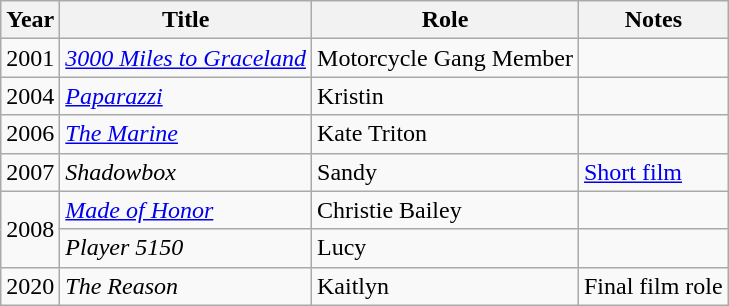<table class="wikitable sortable">
<tr>
<th>Year</th>
<th>Title</th>
<th>Role</th>
<th class="unsortable">Notes</th>
</tr>
<tr>
<td>2001</td>
<td><em><a href='#'>3000 Miles to Graceland</a></em></td>
<td>Motorcycle Gang Member</td>
<td></td>
</tr>
<tr>
<td>2004</td>
<td><em><a href='#'>Paparazzi</a></em></td>
<td>Kristin</td>
<td></td>
</tr>
<tr>
<td>2006</td>
<td><em><a href='#'>The Marine</a></em></td>
<td>Kate Triton</td>
<td></td>
</tr>
<tr>
<td>2007</td>
<td><em>Shadowbox</em></td>
<td>Sandy</td>
<td><a href='#'>Short film</a></td>
</tr>
<tr>
<td rowspan="2">2008</td>
<td><em><a href='#'>Made of Honor</a></em></td>
<td>Christie Bailey</td>
<td></td>
</tr>
<tr>
<td><em>Player 5150</em></td>
<td>Lucy</td>
<td></td>
</tr>
<tr>
<td>2020</td>
<td><em>The Reason</em></td>
<td>Kaitlyn</td>
<td>Final film role</td>
</tr>
</table>
